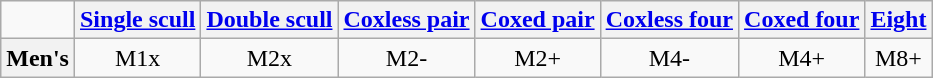<table class="wikitable" style="text-align:center;">
<tr>
<td></td>
<th><a href='#'>Single scull</a></th>
<th><a href='#'>Double scull</a></th>
<th><a href='#'>Coxless pair</a></th>
<th><a href='#'>Coxed pair</a></th>
<th><a href='#'>Coxless four</a></th>
<th><a href='#'>Coxed four</a></th>
<th><a href='#'>Eight</a></th>
</tr>
<tr>
<th>Men's</th>
<td>M1x</td>
<td>M2x</td>
<td>M2-</td>
<td>M2+</td>
<td>M4-</td>
<td>M4+</td>
<td>M8+</td>
</tr>
</table>
